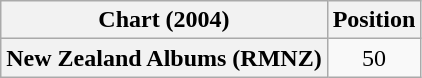<table class="wikitable plainrowheaders" style="text-align:center">
<tr>
<th scope="col">Chart (2004)</th>
<th scope="col">Position</th>
</tr>
<tr>
<th scope="row">New Zealand Albums (RMNZ)</th>
<td>50</td>
</tr>
</table>
